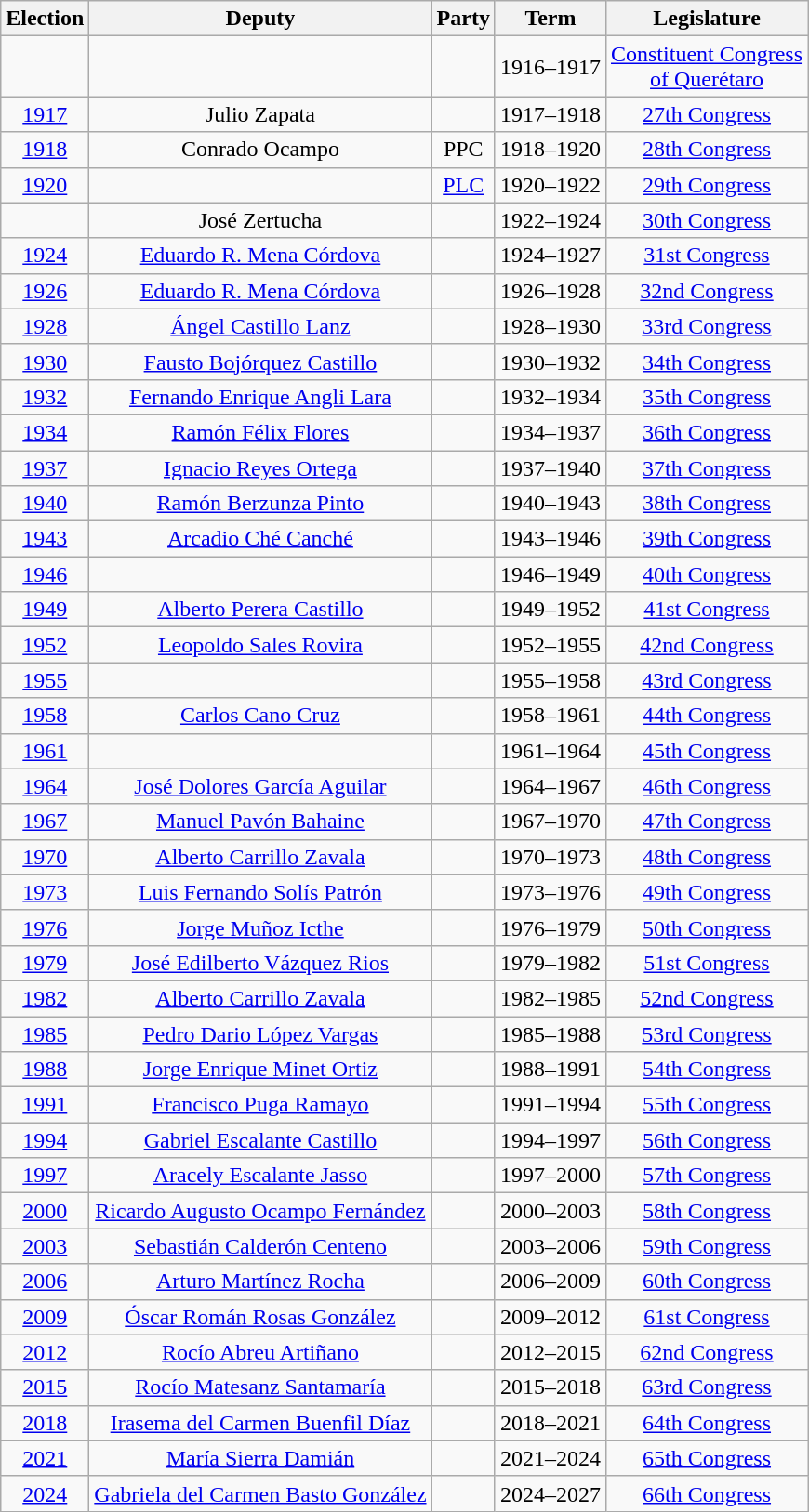<table class="wikitable sortable" style="text-align: center">
<tr>
<th>Election</th>
<th class="unsortable">Deputy</th>
<th class="unsortable">Party</th>
<th class="unsortable">Term</th>
<th class="unsortable">Legislature</th>
</tr>
<tr>
<td></td>
<td></td>
<td></td>
<td>1916–1917</td>
<td><a href='#'>Constituent Congress<br>of Querétaro</a></td>
</tr>
<tr>
<td><a href='#'>1917</a></td>
<td>Julio Zapata</td>
<td></td>
<td>1917–1918</td>
<td><a href='#'>27th Congress</a></td>
</tr>
<tr>
<td><a href='#'>1918</a></td>
<td>Conrado Ocampo</td>
<td>PPC</td>
<td>1918–1920</td>
<td><a href='#'>28th Congress</a></td>
</tr>
<tr>
<td><a href='#'>1920</a></td>
<td></td>
<td><a href='#'>PLC</a></td>
<td>1920–1922</td>
<td><a href='#'>29th Congress</a></td>
</tr>
<tr>
<td></td>
<td>José Zertucha</td>
<td></td>
<td>1922–1924</td>
<td><a href='#'>30th Congress</a></td>
</tr>
<tr>
<td><a href='#'>1924</a></td>
<td><a href='#'>Eduardo R. Mena Córdova</a></td>
<td></td>
<td>1924–1927</td>
<td><a href='#'>31st Congress</a></td>
</tr>
<tr>
<td><a href='#'>1926</a></td>
<td><a href='#'>Eduardo R. Mena Córdova</a></td>
<td></td>
<td>1926–1928</td>
<td><a href='#'>32nd Congress</a></td>
</tr>
<tr>
<td><a href='#'>1928</a></td>
<td><a href='#'>Ángel Castillo Lanz</a></td>
<td></td>
<td>1928–1930</td>
<td><a href='#'>33rd Congress</a></td>
</tr>
<tr>
<td><a href='#'>1930</a></td>
<td><a href='#'>Fausto Bojórquez Castillo</a></td>
<td></td>
<td>1930–1932</td>
<td><a href='#'>34th Congress</a></td>
</tr>
<tr>
<td><a href='#'>1932</a></td>
<td><a href='#'>Fernando Enrique Angli Lara</a></td>
<td></td>
<td>1932–1934</td>
<td><a href='#'>35th Congress</a></td>
</tr>
<tr>
<td><a href='#'>1934</a></td>
<td><a href='#'>Ramón Félix Flores</a></td>
<td></td>
<td>1934–1937</td>
<td><a href='#'>36th Congress</a></td>
</tr>
<tr>
<td><a href='#'>1937</a></td>
<td><a href='#'>Ignacio Reyes Ortega</a></td>
<td></td>
<td>1937–1940</td>
<td><a href='#'>37th Congress</a></td>
</tr>
<tr>
<td><a href='#'>1940</a></td>
<td><a href='#'>Ramón Berzunza Pinto</a></td>
<td></td>
<td>1940–1943</td>
<td><a href='#'>38th Congress</a></td>
</tr>
<tr>
<td><a href='#'>1943</a></td>
<td><a href='#'>Arcadio Ché Canché</a></td>
<td></td>
<td>1943–1946</td>
<td><a href='#'>39th Congress</a></td>
</tr>
<tr>
<td><a href='#'>1946</a></td>
<td></td>
<td></td>
<td>1946–1949</td>
<td><a href='#'>40th Congress</a></td>
</tr>
<tr>
<td><a href='#'>1949</a></td>
<td><a href='#'>Alberto Perera Castillo</a></td>
<td></td>
<td>1949–1952</td>
<td><a href='#'>41st Congress</a></td>
</tr>
<tr>
<td><a href='#'>1952</a></td>
<td><a href='#'>Leopoldo Sales Rovira</a></td>
<td></td>
<td>1952–1955</td>
<td><a href='#'>42nd Congress</a></td>
</tr>
<tr>
<td><a href='#'>1955</a></td>
<td></td>
<td></td>
<td>1955–1958</td>
<td><a href='#'>43rd Congress</a></td>
</tr>
<tr>
<td><a href='#'>1958</a></td>
<td><a href='#'>Carlos Cano Cruz</a></td>
<td></td>
<td>1958–1961</td>
<td><a href='#'>44th Congress</a></td>
</tr>
<tr>
<td><a href='#'>1961</a></td>
<td></td>
<td></td>
<td>1961–1964</td>
<td><a href='#'>45th Congress</a></td>
</tr>
<tr>
<td><a href='#'>1964</a></td>
<td><a href='#'>José Dolores García Aguilar</a></td>
<td></td>
<td>1964–1967</td>
<td><a href='#'>46th Congress</a></td>
</tr>
<tr>
<td><a href='#'>1967</a></td>
<td><a href='#'>Manuel Pavón Bahaine</a></td>
<td></td>
<td>1967–1970</td>
<td><a href='#'>47th Congress</a></td>
</tr>
<tr>
<td><a href='#'>1970</a></td>
<td><a href='#'>Alberto Carrillo Zavala</a></td>
<td></td>
<td>1970–1973</td>
<td><a href='#'>48th Congress</a></td>
</tr>
<tr>
<td><a href='#'>1973</a></td>
<td><a href='#'>Luis Fernando Solís Patrón</a></td>
<td></td>
<td>1973–1976</td>
<td><a href='#'>49th Congress</a></td>
</tr>
<tr>
<td><a href='#'>1976</a></td>
<td><a href='#'>Jorge Muñoz Icthe</a></td>
<td></td>
<td>1976–1979</td>
<td><a href='#'>50th Congress</a></td>
</tr>
<tr>
<td><a href='#'>1979</a></td>
<td><a href='#'>José Edilberto Vázquez Rios</a></td>
<td></td>
<td>1979–1982</td>
<td><a href='#'>51st Congress</a></td>
</tr>
<tr>
<td><a href='#'>1982</a></td>
<td><a href='#'>Alberto Carrillo Zavala</a></td>
<td></td>
<td>1982–1985</td>
<td><a href='#'>52nd Congress</a></td>
</tr>
<tr>
<td><a href='#'>1985</a></td>
<td><a href='#'>Pedro Dario López Vargas</a></td>
<td></td>
<td>1985–1988</td>
<td><a href='#'>53rd Congress</a></td>
</tr>
<tr>
<td><a href='#'>1988</a></td>
<td><a href='#'>Jorge Enrique Minet Ortiz</a></td>
<td></td>
<td>1988–1991</td>
<td><a href='#'>54th Congress</a></td>
</tr>
<tr>
<td><a href='#'>1991</a></td>
<td><a href='#'>Francisco Puga Ramayo</a></td>
<td></td>
<td>1991–1994</td>
<td><a href='#'>55th Congress</a></td>
</tr>
<tr>
<td><a href='#'>1994</a></td>
<td><a href='#'>Gabriel Escalante Castillo</a></td>
<td></td>
<td>1994–1997</td>
<td><a href='#'>56th Congress</a></td>
</tr>
<tr>
<td><a href='#'>1997</a></td>
<td><a href='#'>Aracely Escalante Jasso</a></td>
<td></td>
<td>1997–2000</td>
<td><a href='#'>57th Congress</a></td>
</tr>
<tr>
<td><a href='#'>2000</a></td>
<td><a href='#'>Ricardo Augusto Ocampo Fernández</a></td>
<td></td>
<td>2000–2003</td>
<td><a href='#'>58th Congress</a></td>
</tr>
<tr>
<td><a href='#'>2003</a></td>
<td><a href='#'>Sebastián Calderón Centeno</a></td>
<td></td>
<td>2003–2006</td>
<td><a href='#'>59th Congress</a></td>
</tr>
<tr>
<td><a href='#'>2006</a></td>
<td><a href='#'>Arturo Martínez Rocha</a></td>
<td></td>
<td>2006–2009</td>
<td><a href='#'>60th Congress</a></td>
</tr>
<tr>
<td><a href='#'>2009</a></td>
<td><a href='#'>Óscar Román Rosas González</a></td>
<td></td>
<td>2009–2012</td>
<td><a href='#'>61st Congress</a></td>
</tr>
<tr>
<td><a href='#'>2012</a></td>
<td><a href='#'>Rocío Abreu Artiñano</a></td>
<td></td>
<td>2012–2015</td>
<td><a href='#'>62nd Congress</a></td>
</tr>
<tr>
<td><a href='#'>2015</a></td>
<td><a href='#'>Rocío Matesanz Santamaría</a></td>
<td></td>
<td>2015–2018</td>
<td><a href='#'>63rd Congress</a></td>
</tr>
<tr>
<td><a href='#'>2018</a></td>
<td><a href='#'>Irasema del Carmen Buenfil Díaz</a></td>
<td></td>
<td>2018–2021</td>
<td><a href='#'>64th Congress</a></td>
</tr>
<tr>
<td><a href='#'>2021</a></td>
<td><a href='#'>María Sierra Damián</a></td>
<td></td>
<td>2021–2024</td>
<td><a href='#'>65th Congress</a></td>
</tr>
<tr>
<td><a href='#'>2024</a></td>
<td><a href='#'>Gabriela del Carmen Basto González</a></td>
<td></td>
<td>2024–2027</td>
<td><a href='#'>66th Congress</a></td>
</tr>
</table>
